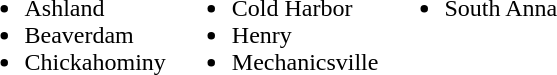<table border="0">
<tr>
<td valign="top"><br><ul><li>Ashland</li><li>Beaverdam</li><li>Chickahominy</li></ul></td>
<td valign="top"><br><ul><li>Cold Harbor</li><li>Henry</li><li>Mechanicsville</li></ul></td>
<td valign="top"><br><ul><li>South Anna</li></ul></td>
</tr>
</table>
